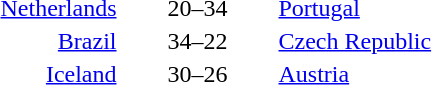<table style="text-align:center">
<tr>
<th width=200></th>
<th width=100></th>
<th width=200></th>
</tr>
<tr>
<td align=right><a href='#'>Netherlands</a> </td>
<td>20–34</td>
<td align=left> <a href='#'>Portugal</a></td>
</tr>
<tr>
<td align=right><a href='#'>Brazil</a> </td>
<td>34–22</td>
<td align=left> <a href='#'>Czech Republic</a></td>
</tr>
<tr>
<td align=right><a href='#'>Iceland</a> </td>
<td>30–26</td>
<td align=left> <a href='#'>Austria</a></td>
</tr>
</table>
